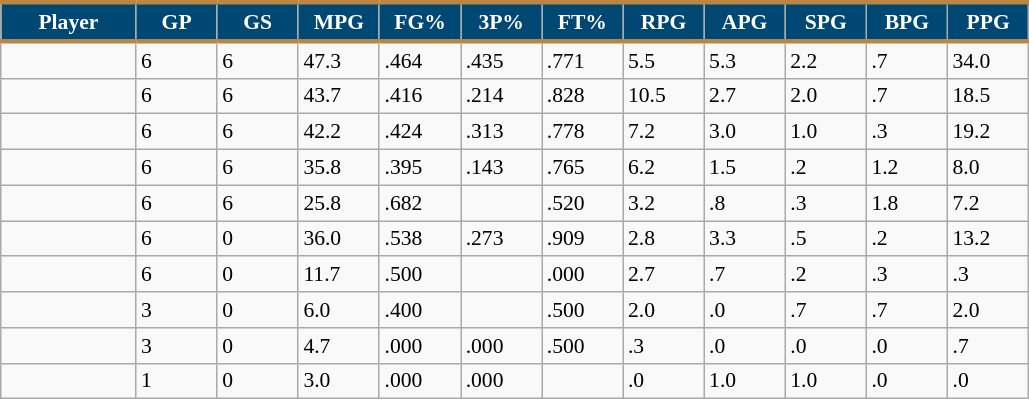<table class="wikitable sortable" style="font-size: 90%">
<tr>
<th style="background: #004874 ; color:#FFFFFF; border-top:#BA8545 3px solid; border-bottom:#BA8545 3px solid;"  width="10%">Player</th>
<th style="background: #004874 ; color:#FFFFFF; border-top:#BA8545 3px solid; border-bottom:#BA8545 3px solid;" width="6%">GP</th>
<th style="background: #004874 ; color:#FFFFFF; border-top:#BA8545 3px solid; border-bottom:#BA8545 3px solid;" width="6%">GS</th>
<th style="background: #004874 ; color:#FFFFFF; border-top:#BA8545 3px solid; border-bottom:#BA8545 3px solid;" width="6%">MPG</th>
<th style="background: #004874 ; color:#FFFFFF; border-top:#BA8545 3px solid; border-bottom:#BA8545 3px solid;" width="6%">FG%</th>
<th style="background: #004874 ; color:#FFFFFF; border-top:#BA8545 3px solid; border-bottom:#BA8545 3px solid;" width="6%">3P%</th>
<th style="background: #004874 ; color:#FFFFFF; border-top:#BA8545 3px solid; border-bottom:#BA8545 3px solid;" width="6%">FT%</th>
<th style="background: #004874 ; color:#FFFFFF; border-top:#BA8545 3px solid; border-bottom:#BA8545 3px solid;" width="6%">RPG</th>
<th style="background: #004874 ; color:#FFFFFF; border-top:#BA8545 3px solid; border-bottom:#BA8545 3px solid;" width="6%">APG</th>
<th style="background: #004874 ; color:#FFFFFF; border-top:#BA8545 3px solid; border-bottom:#BA8545 3px solid;" width="6%">SPG</th>
<th style="background: #004874 ; color:#FFFFFF; border-top:#BA8545 3px solid; border-bottom:#BA8545 3px solid;" width="6%">BPG</th>
<th style="background: #004874 ; color:#FFFFFF; border-top:#BA8545 3px solid; border-bottom:#BA8545 3px solid;" width="6%">PPG</th>
</tr>
<tr>
<td style="text-align:left;"></td>
<td>6</td>
<td>6</td>
<td>47.3</td>
<td>.464</td>
<td>.435</td>
<td>.771</td>
<td>5.5</td>
<td>5.3</td>
<td>2.2</td>
<td>.7</td>
<td>34.0</td>
</tr>
<tr>
<td style="text-align:left;"></td>
<td>6</td>
<td>6</td>
<td>43.7</td>
<td>.416</td>
<td>.214</td>
<td>.828</td>
<td>10.5</td>
<td>2.7</td>
<td>2.0</td>
<td>.7</td>
<td>18.5</td>
</tr>
<tr>
<td style="text-align:left;"></td>
<td>6</td>
<td>6</td>
<td>42.2</td>
<td>.424</td>
<td>.313</td>
<td>.778</td>
<td>7.2</td>
<td>3.0</td>
<td>1.0</td>
<td>.3</td>
<td>19.2</td>
</tr>
<tr>
<td style="text-align:left;"></td>
<td>6</td>
<td>6</td>
<td>35.8</td>
<td>.395</td>
<td>.143</td>
<td>.765</td>
<td>6.2</td>
<td>1.5</td>
<td>.2</td>
<td>1.2</td>
<td>8.0</td>
</tr>
<tr>
<td style="text-align:left;"></td>
<td>6</td>
<td>6</td>
<td>25.8</td>
<td>.682</td>
<td></td>
<td>.520</td>
<td>3.2</td>
<td>.8</td>
<td>.3</td>
<td>1.8</td>
<td>7.2</td>
</tr>
<tr>
<td style="text-align:left;"></td>
<td>6</td>
<td>0</td>
<td>36.0</td>
<td>.538</td>
<td>.273</td>
<td>.909</td>
<td>2.8</td>
<td>3.3</td>
<td>.5</td>
<td>.2</td>
<td>13.2</td>
</tr>
<tr>
<td style="text-align:left;"></td>
<td>6</td>
<td>0</td>
<td>11.7</td>
<td>.500</td>
<td></td>
<td>.000</td>
<td>2.7</td>
<td>.7</td>
<td>.2</td>
<td>.3</td>
<td>.3</td>
</tr>
<tr>
<td style="text-align:left;"></td>
<td>3</td>
<td>0</td>
<td>6.0</td>
<td>.400</td>
<td></td>
<td>.500</td>
<td>2.0</td>
<td>.0</td>
<td>.7</td>
<td>.7</td>
<td>2.0</td>
</tr>
<tr>
<td style="text-align:left;"></td>
<td>3</td>
<td>0</td>
<td>4.7</td>
<td>.000</td>
<td>.000</td>
<td>.500</td>
<td>.3</td>
<td>.0</td>
<td>.0</td>
<td>.0</td>
<td>.7</td>
</tr>
<tr>
<td style="text-align:left;"></td>
<td>1</td>
<td>0</td>
<td>3.0</td>
<td>.000</td>
<td>.000</td>
<td></td>
<td>.0</td>
<td>1.0</td>
<td>1.0</td>
<td>.0</td>
<td>.0</td>
</tr>
</table>
